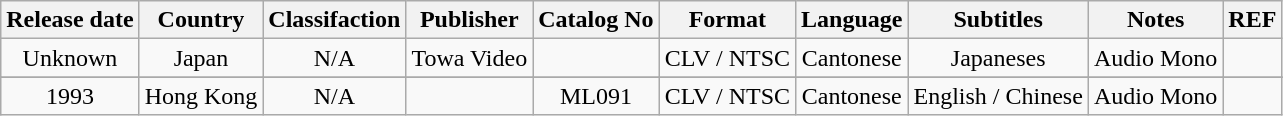<table class="wikitable">
<tr>
<th>Release date<br></th>
<th>Country<br></th>
<th>Classifaction<br></th>
<th>Publisher <br></th>
<th>Catalog No <br></th>
<th>Format <br></th>
<th>Language</th>
<th>Subtitles</th>
<th>Notes<br></th>
<th>REF</th>
</tr>
<tr style="text-align:center;">
<td>Unknown</td>
<td>Japan</td>
<td>N/A</td>
<td>Towa Video</td>
<td></td>
<td>CLV / NTSC</td>
<td>Cantonese</td>
<td>Japaneses</td>
<td>Audio Mono</td>
<td></td>
</tr>
<tr>
</tr>
<tr style="text-align:center;">
<td>1993</td>
<td>Hong Kong</td>
<td>N/A</td>
<td></td>
<td>ML091</td>
<td>CLV / NTSC</td>
<td>Cantonese</td>
<td>English / Chinese</td>
<td>Audio Mono</td>
<td></td>
</tr>
</table>
